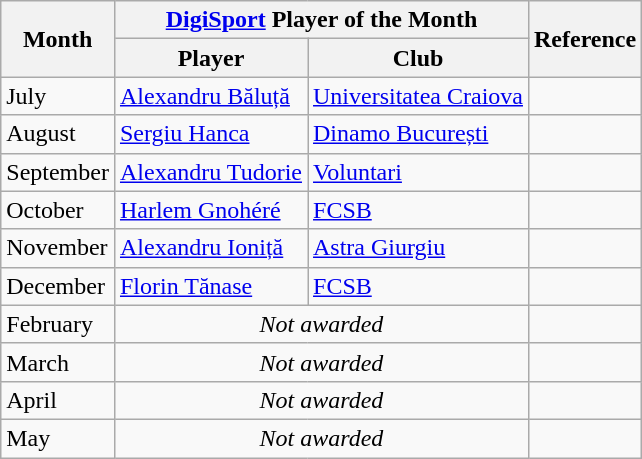<table class="wikitable">
<tr>
<th rowspan="2">Month</th>
<th colspan="2"><a href='#'>DigiSport</a> Player of the Month</th>
<th rowspan="2">Reference</th>
</tr>
<tr>
<th>Player</th>
<th>Club</th>
</tr>
<tr>
<td>July</td>
<td><a href='#'>Alexandru Băluță</a></td>
<td><a href='#'>Universitatea Craiova</a></td>
<td align=center></td>
</tr>
<tr>
<td>August</td>
<td><a href='#'>Sergiu Hanca</a></td>
<td><a href='#'>Dinamo București</a></td>
<td align=center></td>
</tr>
<tr>
<td>September</td>
<td><a href='#'>Alexandru Tudorie</a></td>
<td><a href='#'>Voluntari</a></td>
<td align=center></td>
</tr>
<tr>
<td>October</td>
<td><a href='#'>Harlem Gnohéré</a></td>
<td><a href='#'>FCSB</a></td>
<td align=center></td>
</tr>
<tr>
<td>November</td>
<td><a href='#'>Alexandru Ioniță</a></td>
<td><a href='#'>Astra Giurgiu</a></td>
<td align=center></td>
</tr>
<tr>
<td>December</td>
<td><a href='#'>Florin Tănase</a></td>
<td><a href='#'>FCSB</a></td>
<td align=center></td>
</tr>
<tr>
<td>February</td>
<td align=center colspan="2"><em>Not awarded</em></td>
<td align=center></td>
</tr>
<tr>
<td>March</td>
<td align=center colspan="2"><em>Not awarded</em></td>
<td align=center></td>
</tr>
<tr>
<td>April</td>
<td align=center colspan="2"><em>Not awarded</em></td>
<td align=center></td>
</tr>
<tr>
<td>May</td>
<td align=center colspan="2"><em>Not awarded</em></td>
<td align=center></td>
</tr>
</table>
